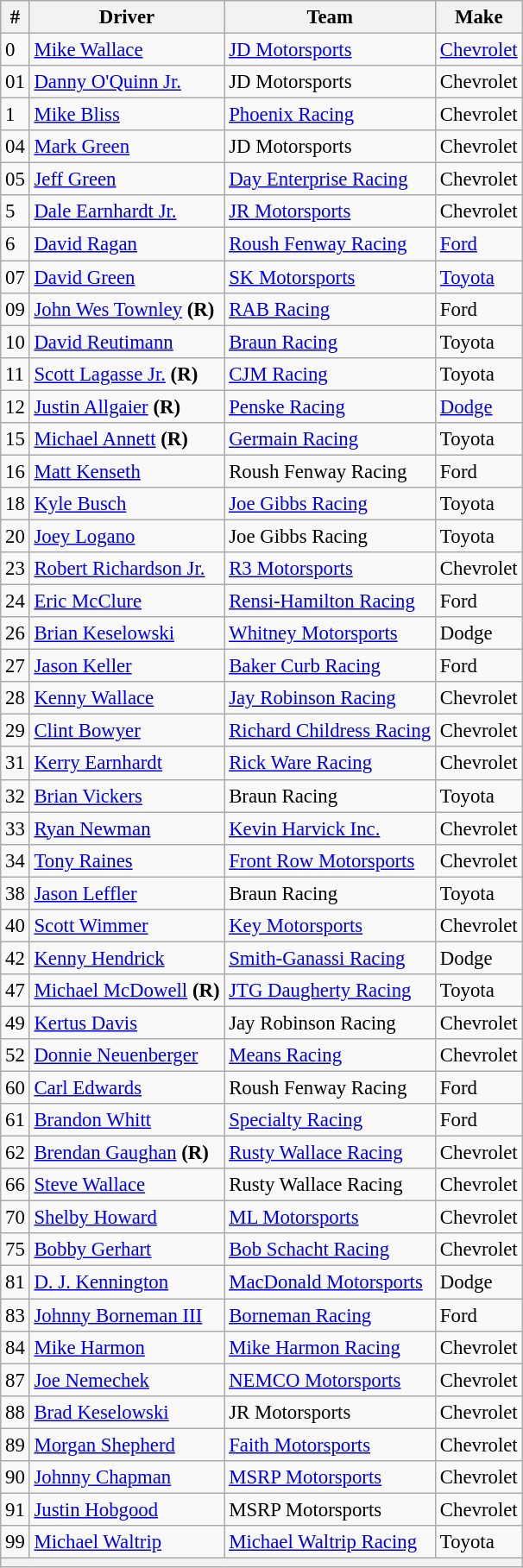<table class="wikitable" style="font-size:95%">
<tr>
<th>#</th>
<th>Driver</th>
<th>Team</th>
<th>Make</th>
</tr>
<tr>
<td>0</td>
<td><a href='#'>Mike Wallace</a></td>
<td><a href='#'>JD Motorsports</a></td>
<td><a href='#'>Chevrolet</a></td>
</tr>
<tr>
<td>01</td>
<td><a href='#'>Danny O'Quinn Jr.</a></td>
<td>JD Motorsports</td>
<td>Chevrolet</td>
</tr>
<tr>
<td>1</td>
<td><a href='#'>Mike Bliss</a></td>
<td><a href='#'>Phoenix Racing</a></td>
<td>Chevrolet</td>
</tr>
<tr>
<td>04</td>
<td><a href='#'>Mark Green</a></td>
<td>JD Motorsports</td>
<td>Chevrolet</td>
</tr>
<tr>
<td>05</td>
<td><a href='#'>Jeff Green</a></td>
<td><a href='#'>Day Enterprise Racing</a></td>
<td>Chevrolet</td>
</tr>
<tr>
<td>5</td>
<td><a href='#'>Dale Earnhardt Jr.</a></td>
<td><a href='#'>JR Motorsports</a></td>
<td>Chevrolet</td>
</tr>
<tr>
<td>6</td>
<td><a href='#'>David Ragan</a></td>
<td><a href='#'>Roush Fenway Racing</a></td>
<td><a href='#'>Ford</a></td>
</tr>
<tr>
<td>07</td>
<td><a href='#'>David Green</a></td>
<td><a href='#'>SK Motorsports</a></td>
<td><a href='#'>Toyota</a></td>
</tr>
<tr>
<td>09</td>
<td><a href='#'>John Wes Townley</a> <strong>(R)</strong></td>
<td><a href='#'>RAB Racing</a></td>
<td>Ford</td>
</tr>
<tr>
<td>10</td>
<td><a href='#'>David Reutimann</a></td>
<td><a href='#'>Braun Racing</a></td>
<td>Toyota</td>
</tr>
<tr>
<td>11</td>
<td><a href='#'>Scott Lagasse Jr.</a> <strong>(R)</strong></td>
<td><a href='#'>CJM Racing</a></td>
<td>Toyota</td>
</tr>
<tr>
<td>12</td>
<td><a href='#'>Justin Allgaier</a> <strong>(R)</strong></td>
<td><a href='#'>Penske Racing</a></td>
<td><a href='#'>Dodge</a></td>
</tr>
<tr>
<td>15</td>
<td><a href='#'>Michael Annett</a> <strong>(R)</strong></td>
<td><a href='#'>Germain Racing</a></td>
<td>Toyota</td>
</tr>
<tr>
<td>16</td>
<td><a href='#'>Matt Kenseth</a></td>
<td>Roush Fenway Racing</td>
<td>Ford</td>
</tr>
<tr>
<td>18</td>
<td><a href='#'>Kyle Busch</a></td>
<td><a href='#'>Joe Gibbs Racing</a></td>
<td>Toyota</td>
</tr>
<tr>
<td>20</td>
<td><a href='#'>Joey Logano</a></td>
<td>Joe Gibbs Racing</td>
<td>Toyota</td>
</tr>
<tr>
<td>23</td>
<td><a href='#'>Robert Richardson Jr.</a></td>
<td><a href='#'>R3 Motorsports</a></td>
<td>Chevrolet</td>
</tr>
<tr>
<td>24</td>
<td><a href='#'>Eric McClure</a></td>
<td><a href='#'>Rensi-Hamilton Racing</a></td>
<td>Ford</td>
</tr>
<tr>
<td>26</td>
<td><a href='#'>Brian Keselowski</a></td>
<td><a href='#'>Whitney Motorsports</a></td>
<td>Dodge</td>
</tr>
<tr>
<td>27</td>
<td><a href='#'>Jason Keller</a></td>
<td><a href='#'>Baker Curb Racing</a></td>
<td>Ford</td>
</tr>
<tr>
<td>28</td>
<td><a href='#'>Kenny Wallace</a></td>
<td><a href='#'>Jay Robinson Racing</a></td>
<td>Chevrolet</td>
</tr>
<tr>
<td>29</td>
<td><a href='#'>Clint Bowyer</a></td>
<td><a href='#'>Richard Childress Racing</a></td>
<td>Chevrolet</td>
</tr>
<tr>
<td>31</td>
<td><a href='#'>Kerry Earnhardt</a></td>
<td><a href='#'>Rick Ware Racing</a></td>
<td>Chevrolet</td>
</tr>
<tr>
<td>32</td>
<td><a href='#'>Brian Vickers</a></td>
<td>Braun Racing</td>
<td>Toyota</td>
</tr>
<tr>
<td>33</td>
<td><a href='#'>Ryan Newman</a></td>
<td><a href='#'>Kevin Harvick Inc.</a></td>
<td>Chevrolet</td>
</tr>
<tr>
<td>34</td>
<td><a href='#'>Tony Raines</a></td>
<td><a href='#'>Front Row Motorsports</a></td>
<td>Chevrolet</td>
</tr>
<tr>
<td>38</td>
<td><a href='#'>Jason Leffler</a></td>
<td>Braun Racing</td>
<td>Toyota</td>
</tr>
<tr>
<td>40</td>
<td><a href='#'>Scott Wimmer</a></td>
<td><a href='#'>Key Motorsports</a></td>
<td>Chevrolet</td>
</tr>
<tr>
<td>42</td>
<td><a href='#'>Kenny Hendrick</a></td>
<td><a href='#'>Smith-Ganassi Racing</a></td>
<td>Dodge</td>
</tr>
<tr>
<td>47</td>
<td><a href='#'>Michael McDowell</a> <strong>(R)</strong></td>
<td><a href='#'>JTG Daugherty Racing</a></td>
<td>Toyota</td>
</tr>
<tr>
<td>49</td>
<td><a href='#'>Kertus Davis</a></td>
<td>Jay Robinson Racing</td>
<td>Chevrolet</td>
</tr>
<tr>
<td>52</td>
<td><a href='#'>Donnie Neuenberger</a></td>
<td><a href='#'>Means Racing</a></td>
<td>Chevrolet</td>
</tr>
<tr>
<td>60</td>
<td><a href='#'>Carl Edwards</a></td>
<td>Roush Fenway Racing</td>
<td>Ford</td>
</tr>
<tr>
<td>61</td>
<td><a href='#'>Brandon Whitt</a></td>
<td><a href='#'>Specialty Racing</a></td>
<td>Ford</td>
</tr>
<tr>
<td>62</td>
<td><a href='#'>Brendan Gaughan</a> <strong>(R)</strong></td>
<td><a href='#'>Rusty Wallace Racing</a></td>
<td>Chevrolet</td>
</tr>
<tr>
<td>66</td>
<td><a href='#'>Steve Wallace</a></td>
<td>Rusty Wallace Racing</td>
<td>Chevrolet</td>
</tr>
<tr>
<td>70</td>
<td><a href='#'>Shelby Howard</a></td>
<td><a href='#'>ML Motorsports</a></td>
<td>Chevrolet</td>
</tr>
<tr>
<td>75</td>
<td><a href='#'>Bobby Gerhart</a></td>
<td><a href='#'>Bob Schacht Racing</a></td>
<td>Chevrolet</td>
</tr>
<tr>
<td>81</td>
<td><a href='#'>D. J. Kennington</a></td>
<td><a href='#'>MacDonald Motorsports</a></td>
<td>Dodge</td>
</tr>
<tr>
<td>83</td>
<td><a href='#'>Johnny Borneman III</a></td>
<td><a href='#'>Borneman Racing</a></td>
<td>Ford</td>
</tr>
<tr>
<td>84</td>
<td><a href='#'>Mike Harmon</a></td>
<td><a href='#'>Mike Harmon Racing</a></td>
<td>Chevrolet</td>
</tr>
<tr>
<td>87</td>
<td><a href='#'>Joe Nemechek</a></td>
<td><a href='#'>NEMCO Motorsports</a></td>
<td>Chevrolet</td>
</tr>
<tr>
<td>88</td>
<td><a href='#'>Brad Keselowski</a></td>
<td>JR Motorsports</td>
<td>Chevrolet</td>
</tr>
<tr>
<td>89</td>
<td><a href='#'>Morgan Shepherd</a></td>
<td><a href='#'>Faith Motorsports</a></td>
<td>Chevrolet</td>
</tr>
<tr>
<td>90</td>
<td><a href='#'>Johnny Chapman</a></td>
<td><a href='#'>MSRP Motorsports</a></td>
<td>Chevrolet</td>
</tr>
<tr>
<td>91</td>
<td><a href='#'>Justin Hobgood</a></td>
<td>MSRP Motorsports</td>
<td>Chevrolet</td>
</tr>
<tr>
<td>99</td>
<td><a href='#'>Michael Waltrip</a></td>
<td><a href='#'>Michael Waltrip Racing</a></td>
<td>Toyota</td>
</tr>
<tr>
<th colspan="4"></th>
</tr>
</table>
